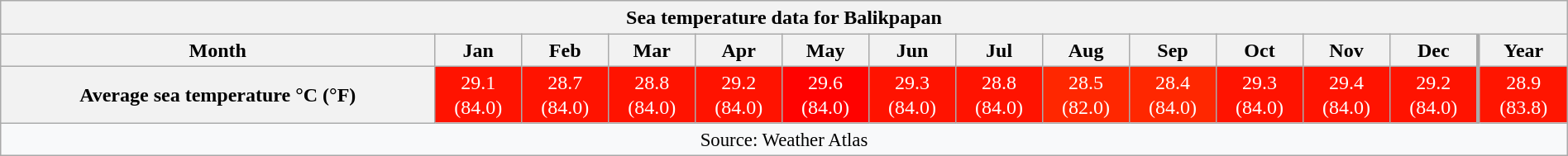<table style="width:100%;text-align:center;line-height:1.2em;margin-left:auto;margin-right:auto" class="wikitable mw-collapsible">
<tr>
<th Colspan=14>Sea temperature data for Balikpapan</th>
</tr>
<tr>
<th>Month</th>
<th>Jan</th>
<th>Feb</th>
<th>Mar</th>
<th>Apr</th>
<th>May</th>
<th>Jun</th>
<th>Jul</th>
<th>Aug</th>
<th>Sep</th>
<th>Oct</th>
<th>Nov</th>
<th>Dec</th>
<th style="border-left-width:medium">Year</th>
</tr>
<tr>
<th>Average sea temperature °C (°F)</th>
<td style="background:#FF1300;color:#FFFFFF;">29.1<br>(84.0)</td>
<td style="background:#FF1300;color:#FFFFFF;">28.7<br>(84.0)</td>
<td style="background:#FF1300;color:#FFFFFF;">28.8<br>(84.0)</td>
<td style="background:#FF1300;color:#FFFFFF;">29.2<br>(84.0)</td>
<td style="background:#FF0200;color:#FFFFFF;">29.6<br>(84.0)</td>
<td style="background:#FF1300;color:#FFFFFF;">29.3<br>(84.0)</td>
<td style="background:#FF1300;color:#FFFFFF;">28.8<br>(84.0)</td>
<td style="background:#FF2700;color:#FFFFFF;">28.5<br>(82.0)</td>
<td style="background:#FF2700;color:#FFFFFF;">28.4<br>(84.0)</td>
<td style="background:#FF1300;color:#FFFFFF;">29.3<br>(84.0)</td>
<td style="background:#FF1300;color:#FFFFFF;">29.4<br>(84.0)</td>
<td style="background:#FF1300;color:#FFFFFF;">29.2<br>(84.0)</td>
<td style="background:#FF1500;color:#FFFFFF;border-left-width:medium">28.9<br>(83.8)</td>
</tr>
<tr>
<th Colspan=14 style="background:#f8f9fa;font-weight:normal;font-size:95%;">Source: Weather Atlas </th>
</tr>
</table>
